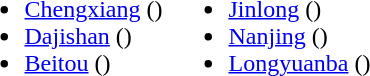<table>
<tr>
<td valign="top"><br><ul><li><a href='#'>Chengxiang</a> ()</li><li><a href='#'>Dajishan</a> ()</li><li><a href='#'>Beitou</a> ()</li></ul></td>
<td valign="top"><br><ul><li><a href='#'>Jinlong</a> ()</li><li><a href='#'>Nanjing</a> ()</li><li><a href='#'>Longyuanba</a> ()</li></ul></td>
</tr>
</table>
